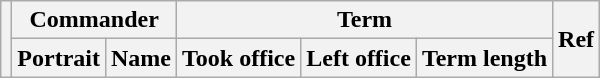<table class="wikitable sortable">
<tr>
<th rowspan=2></th>
<th colspan=2>Commander</th>
<th colspan=3>Term</th>
<th rowspan=2>Ref</th>
</tr>
<tr>
<th>Portrait</th>
<th>Name</th>
<th>Took office</th>
<th>Left office</th>
<th>Term length<br>












</th>
</tr>
</table>
